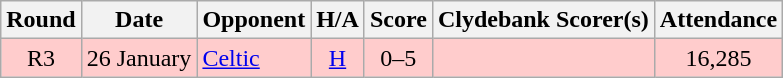<table class="wikitable" style="text-align:center">
<tr>
<th>Round</th>
<th>Date</th>
<th>Opponent</th>
<th>H/A</th>
<th>Score</th>
<th>Clydebank Scorer(s)</th>
<th>Attendance</th>
</tr>
<tr bgcolor=#FFCCCC>
<td>R3</td>
<td align=left>26 January</td>
<td align=left><a href='#'>Celtic</a></td>
<td><a href='#'>H</a></td>
<td>0–5</td>
<td align=left></td>
<td>16,285</td>
</tr>
</table>
